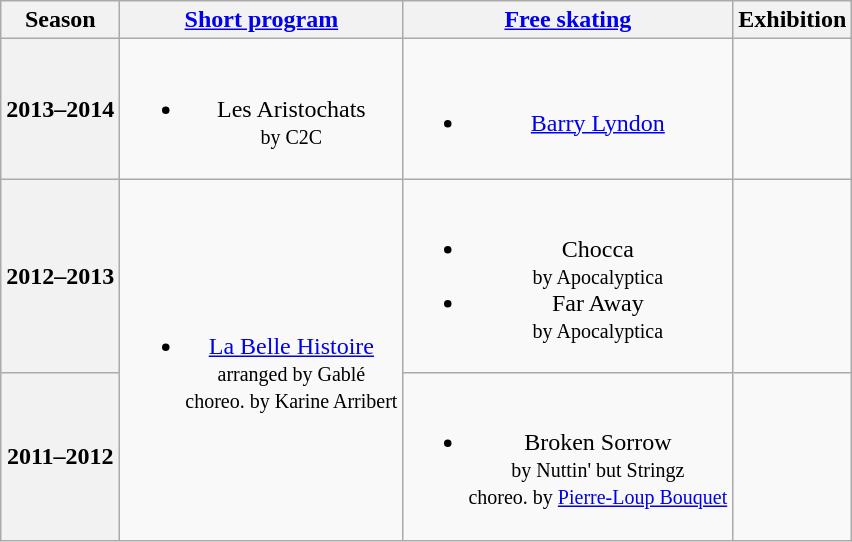<table class="wikitable" style="text-align:center">
<tr>
<th>Season</th>
<th><a href='#'>Short program</a></th>
<th><a href='#'>Free skating</a></th>
<th>Exhibition</th>
</tr>
<tr>
<th>2013–2014 <br></th>
<td><br><ul><li>Les Aristochats <br><small> by C2C </small></li></ul></td>
<td><br><ul><li><a href='#'>Barry Lyndon</a></li></ul></td>
<td></td>
</tr>
<tr>
<th>2012–2013 <br></th>
<td rowspan=2><br><ul><li><a href='#'>La Belle Histoire</a> <br><small> arranged by Gablé <br> choreo. by Karine Arribert </small></li></ul></td>
<td><br><ul><li>Chocca <br><small> by Apocalyptica </small></li><li>Far Away <br><small> by Apocalyptica </small></li></ul></td>
<td></td>
</tr>
<tr>
<th>2011–2012 <br></th>
<td><br><ul><li>Broken Sorrow <br><small> by Nuttin' but Stringz <br> choreo. by <a href='#'>Pierre-Loup Bouquet</a> </small></li></ul></td>
<td></td>
</tr>
</table>
